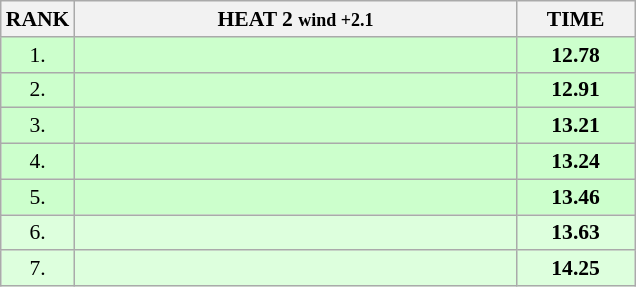<table class="wikitable" style="border-collapse: collapse; font-size: 90%;">
<tr>
<th>RANK</th>
<th style="width: 20em">HEAT 2 <small>wind +2.1</small></th>
<th style="width: 5em">TIME</th>
</tr>
<tr style="background:#ccffcc;">
<td align="center">1.</td>
<td></td>
<td align="center"><strong>12.78</strong></td>
</tr>
<tr style="background:#ccffcc;">
<td align="center">2.</td>
<td></td>
<td align="center"><strong>12.91</strong></td>
</tr>
<tr style="background:#ccffcc;">
<td align="center">3.</td>
<td></td>
<td align="center"><strong>13.21</strong></td>
</tr>
<tr style="background:#ccffcc;">
<td align="center">4.</td>
<td></td>
<td align="center"><strong>13.24</strong></td>
</tr>
<tr style="background:#ccffcc;">
<td align="center">5.</td>
<td></td>
<td align="center"><strong>13.46</strong></td>
</tr>
<tr style="background:#ddffdd;">
<td align="center">6.</td>
<td></td>
<td align="center"><strong>13.63</strong></td>
</tr>
<tr style="background:#ddffdd;">
<td align="center">7.</td>
<td></td>
<td align="center"><strong>14.25</strong></td>
</tr>
</table>
